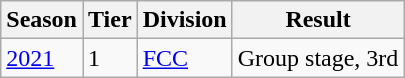<table class="wikitable">
<tr>
<th>Season</th>
<th>Tier</th>
<th>Division</th>
<th>Result</th>
</tr>
<tr>
<td><a href='#'>2021</a></td>
<td>1</td>
<td><a href='#'>FCC</a></td>
<td>Group stage, 3rd</td>
</tr>
</table>
